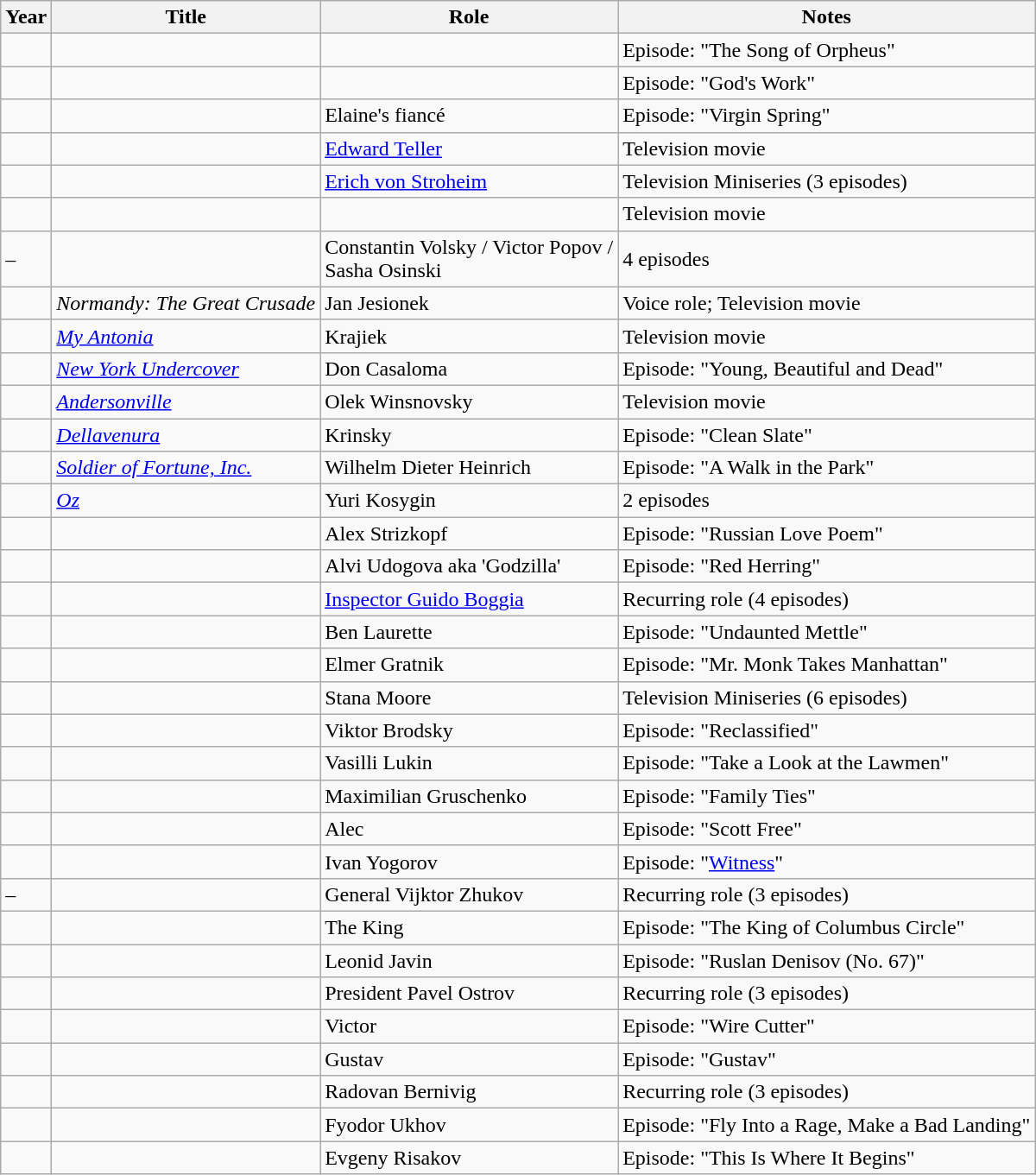<table class="wikitable sortable plainrowheaders unsortable">
<tr>
<th scope="col">Year</th>
<th scope="col">Title</th>
<th scope="col">Role</th>
<th scope="col" class="unsortable">Notes</th>
</tr>
<tr>
<td></td>
<td><em></em></td>
<td></td>
<td>Episode: "The Song of Orpheus"</td>
</tr>
<tr>
<td></td>
<td><em></em></td>
<td></td>
<td>Episode: "God's Work"</td>
</tr>
<tr>
<td></td>
<td><em></em></td>
<td>Elaine's fiancé</td>
<td>Episode: "Virgin Spring"</td>
</tr>
<tr>
<td></td>
<td><em></em></td>
<td><a href='#'>Edward Teller</a></td>
<td>Television movie</td>
</tr>
<tr>
<td></td>
<td><em></em></td>
<td><a href='#'>Erich von Stroheim</a></td>
<td>Television Miniseries (3 episodes)</td>
</tr>
<tr>
<td></td>
<td><em></em></td>
<td></td>
<td>Television movie</td>
</tr>
<tr>
<td>–</td>
<td><em></em></td>
<td>Constantin Volsky / Victor Popov / <br>Sasha Osinski</td>
<td>4 episodes</td>
</tr>
<tr>
<td></td>
<td><em>Normandy: The Great Crusade</em></td>
<td>Jan Jesionek</td>
<td>Voice role; Television movie</td>
</tr>
<tr>
<td></td>
<td><a href='#'><em>My Antonia</em></a></td>
<td>Krajiek</td>
<td>Television movie</td>
</tr>
<tr>
<td></td>
<td><em><a href='#'>New York Undercover</a></em></td>
<td>Don Casaloma</td>
<td>Episode: "Young, Beautiful and Dead"</td>
</tr>
<tr>
<td></td>
<td><a href='#'><em>Andersonville</em></a></td>
<td>Olek Winsnovsky</td>
<td>Television movie</td>
</tr>
<tr>
<td></td>
<td><a href='#'><em>Dellavenura</em></a></td>
<td>Krinsky</td>
<td>Episode: "Clean Slate"</td>
</tr>
<tr>
<td></td>
<td><em><a href='#'>Soldier of Fortune, Inc.</a></em></td>
<td>Wilhelm Dieter Heinrich</td>
<td>Episode: "A Walk in the Park"</td>
</tr>
<tr>
<td></td>
<td><em><a href='#'>Oz</a></em></td>
<td>Yuri Kosygin</td>
<td>2 episodes</td>
</tr>
<tr>
<td></td>
<td><em></em></td>
<td>Alex Strizkopf</td>
<td>Episode: "Russian Love Poem"</td>
</tr>
<tr>
<td></td>
<td><em></em></td>
<td>Alvi Udogova aka 'Godzilla'</td>
<td>Episode: "Red Herring"</td>
</tr>
<tr>
<td></td>
<td><em></em></td>
<td><a href='#'>Inspector Guido Boggia</a></td>
<td>Recurring role (4 episodes)</td>
</tr>
<tr>
<td></td>
<td><em></em></td>
<td>Ben Laurette</td>
<td>Episode: "Undaunted Mettle"</td>
</tr>
<tr>
<td></td>
<td><em></em></td>
<td>Elmer Gratnik</td>
<td>Episode: "Mr. Monk Takes Manhattan"</td>
</tr>
<tr>
<td></td>
<td><em></em></td>
<td>Stana Moore</td>
<td>Television Miniseries (6 episodes)</td>
</tr>
<tr>
<td></td>
<td><em></em></td>
<td>Viktor Brodsky</td>
<td>Episode: "Reclassified"</td>
</tr>
<tr>
<td></td>
<td><em></em></td>
<td>Vasilli Lukin</td>
<td>Episode: "Take a Look at the Lawmen"</td>
</tr>
<tr>
<td></td>
<td><em></em></td>
<td>Maximilian Gruschenko</td>
<td>Episode: "Family Ties"</td>
</tr>
<tr>
<td></td>
<td><em></em></td>
<td>Alec</td>
<td>Episode: "Scott Free"</td>
</tr>
<tr>
<td></td>
<td><em></em></td>
<td>Ivan Yogorov</td>
<td>Episode: "<a href='#'>Witness</a>"</td>
</tr>
<tr>
<td>–</td>
<td><em></em></td>
<td>General Vijktor Zhukov</td>
<td>Recurring role (3 episodes)</td>
</tr>
<tr>
<td></td>
<td><em></em></td>
<td>The King</td>
<td>Episode: "The King of Columbus Circle"</td>
</tr>
<tr>
<td></td>
<td><em></em></td>
<td>Leonid Javin</td>
<td>Episode: "Ruslan Denisov (No. 67)"</td>
</tr>
<tr>
<td></td>
<td><em></em></td>
<td>President Pavel Ostrov</td>
<td>Recurring role (3 episodes)</td>
</tr>
<tr>
<td></td>
<td><em></em></td>
<td>Victor</td>
<td>Episode: "Wire Cutter"</td>
</tr>
<tr>
<td></td>
<td><em></em></td>
<td>Gustav</td>
<td>Episode: "Gustav"</td>
</tr>
<tr>
<td></td>
<td><em></em></td>
<td>Radovan Bernivig</td>
<td>Recurring role (3 episodes)</td>
</tr>
<tr>
<td></td>
<td><em></em></td>
<td>Fyodor Ukhov</td>
<td>Episode: "Fly Into a Rage, Make a Bad Landing"</td>
</tr>
<tr>
<td></td>
<td><em></em></td>
<td>Evgeny Risakov</td>
<td>Episode: "This Is Where It Begins"</td>
</tr>
</table>
